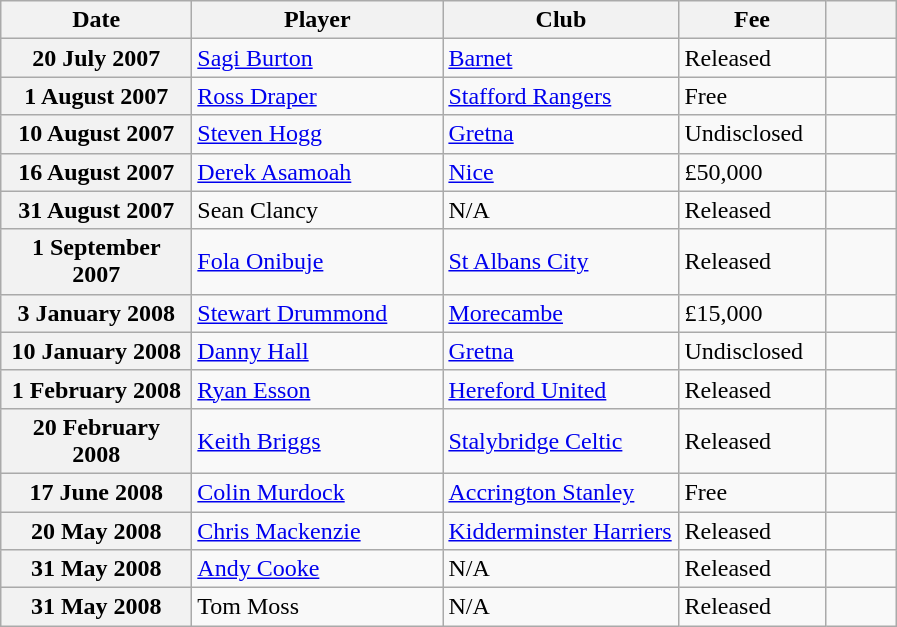<table class="wikitable plainrowheaders">
<tr>
<th scope=col width=120px>Date</th>
<th scope=col width=160px>Player</th>
<th scope=col width=150px>Club</th>
<th scope=col width=90px>Fee</th>
<th scope=col width=40px class=unsortable></th>
</tr>
<tr>
<th scope=row>20 July 2007</th>
<td><a href='#'>Sagi Burton</a></td>
<td><a href='#'>Barnet</a></td>
<td>Released</td>
<td align=center></td>
</tr>
<tr>
<th scope=row>1 August 2007</th>
<td><a href='#'>Ross Draper</a></td>
<td><a href='#'>Stafford Rangers</a></td>
<td>Free</td>
<td align=center></td>
</tr>
<tr>
<th scope=row>10 August 2007</th>
<td><a href='#'>Steven Hogg</a></td>
<td><a href='#'>Gretna</a></td>
<td>Undisclosed</td>
<td align=center></td>
</tr>
<tr>
<th scope=row>16 August 2007</th>
<td><a href='#'>Derek Asamoah</a></td>
<td><a href='#'>Nice</a></td>
<td>£50,000</td>
<td align=center></td>
</tr>
<tr>
<th scope=row>31 August 2007</th>
<td>Sean Clancy</td>
<td>N/A</td>
<td>Released</td>
<td align=center></td>
</tr>
<tr>
<th scope=row>1 September 2007</th>
<td><a href='#'>Fola Onibuje</a></td>
<td><a href='#'>St Albans City</a></td>
<td>Released</td>
<td align=center></td>
</tr>
<tr>
<th scope=row>3 January 2008</th>
<td><a href='#'>Stewart Drummond</a></td>
<td><a href='#'>Morecambe</a></td>
<td>£15,000</td>
<td align=center></td>
</tr>
<tr>
<th scope=row>10 January 2008</th>
<td><a href='#'>Danny Hall</a></td>
<td><a href='#'>Gretna</a></td>
<td>Undisclosed</td>
<td align=center></td>
</tr>
<tr>
<th scope=row>1 February 2008</th>
<td><a href='#'>Ryan Esson</a></td>
<td><a href='#'>Hereford United</a></td>
<td>Released</td>
<td align=center></td>
</tr>
<tr>
<th scope=row>20 February 2008</th>
<td><a href='#'>Keith Briggs</a></td>
<td><a href='#'>Stalybridge Celtic</a></td>
<td>Released</td>
<td align=center></td>
</tr>
<tr>
<th scope=row>17 June 2008</th>
<td><a href='#'>Colin Murdock</a></td>
<td><a href='#'>Accrington Stanley</a></td>
<td>Free</td>
<td align=center></td>
</tr>
<tr>
<th scope=row>20 May 2008</th>
<td><a href='#'>Chris Mackenzie</a></td>
<td><a href='#'>Kidderminster Harriers</a></td>
<td>Released</td>
<td align=center></td>
</tr>
<tr>
<th scope=row>31 May 2008</th>
<td><a href='#'>Andy Cooke</a></td>
<td>N/A</td>
<td>Released</td>
<td align=center></td>
</tr>
<tr>
<th scope=row>31 May 2008</th>
<td>Tom Moss</td>
<td>N/A</td>
<td>Released</td>
<td align=center></td>
</tr>
</table>
